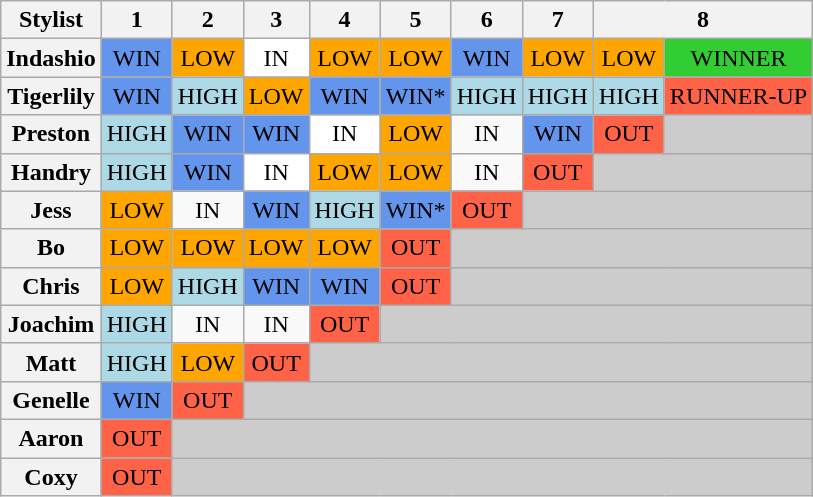<table class="wikitable" style="text-align:center">
<tr>
<th>Stylist</th>
<th>1</th>
<th>2</th>
<th>3</th>
<th>4</th>
<th>5</th>
<th>6</th>
<th>7</th>
<th colspan=2>8</th>
</tr>
<tr>
<th>Indashio</th>
<td bgcolor="cornflowerblue">WIN</td>
<td bgcolor="orange">LOW</td>
<td bgcolor="white">IN</td>
<td bgcolor="orange">LOW</td>
<td bgcolor="orange">LOW</td>
<td bgcolor="cornflowerblue">WIN</td>
<td bgcolor="orange">LOW</td>
<td bgcolor="orange">LOW</td>
<td bgcolor="limegreen">WINNER</td>
</tr>
<tr>
<th>Tigerlily</th>
<td bgcolor="cornflowerblue">WIN</td>
<td bgcolor="lightblue">HIGH</td>
<td bgcolor="orange">LOW</td>
<td bgcolor="cornflowerblue">WIN</td>
<td bgcolor="cornflowerblue">WIN*</td>
<td bgcolor="lightblue">HIGH</td>
<td bgcolor="lightblue">HIGH</td>
<td bgcolor="lightblue">HIGH</td>
<td bgcolor="tomato">RUNNER-UP</td>
</tr>
<tr>
<th>Preston</th>
<td bgcolor="lightblue">HIGH</td>
<td bgcolor="cornflowerblue">WIN</td>
<td bgcolor="cornflowerblue">WIN</td>
<td bgcolor="white">IN</td>
<td bgcolor="orange">LOW</td>
<td>IN</td>
<td bgcolor="cornflowerblue">WIN</td>
<td bgcolor="tomato">OUT</td>
<td bgcolor="#CCCCCC" colspan=5></td>
</tr>
<tr>
<th>Handry</th>
<td bgcolor="lightblue">HIGH</td>
<td bgcolor="cornflowerblue">WIN</td>
<td bgcolor="white">IN</td>
<td bgcolor="orange">LOW</td>
<td bgcolor="orange">LOW</td>
<td>IN</td>
<td bgcolor="tomato">OUT</td>
<td bgcolor="#CCCCCC" colspan=7></td>
</tr>
<tr>
<th>Jess</th>
<td bgcolor="orange">LOW</td>
<td>IN</td>
<td bgcolor="cornflowerblue">WIN</td>
<td bgcolor="lightblue">HIGH</td>
<td bgcolor="cornflowerblue">WIN*</td>
<td bgcolor="tomato">OUT</td>
<td bgcolor="#CCCCCC" colspan=6></td>
</tr>
<tr>
<th>Bo</th>
<td bgcolor="orange">LOW</td>
<td bgcolor="orange">LOW</td>
<td bgcolor="orange">LOW</td>
<td bgcolor="orange">LOW</td>
<td bgcolor="tomato">OUT</td>
<td bgcolor="#CCCCCC" colspan=7></td>
</tr>
<tr>
<th>Chris</th>
<td bgcolor="orange">LOW</td>
<td bgcolor="lightblue">HIGH</td>
<td bgcolor="cornflowerblue">WIN</td>
<td bgcolor="cornflowerblue">WIN</td>
<td bgcolor="tomato">OUT</td>
<td bgcolor="#CCCCCC" colspan=7></td>
</tr>
<tr>
<th>Joachim</th>
<td bgcolor="lightblue">HIGH</td>
<td>IN</td>
<td>IN</td>
<td bgcolor="tomato">OUT</td>
<td bgcolor="#CCCCCC" colspan=8></td>
</tr>
<tr>
<th>Matt</th>
<td bgcolor="lightblue">HIGH</td>
<td bgcolor="orange">LOW</td>
<td bgcolor="tomato">OUT</td>
<td bgcolor="#CCCCCC" colspan=9></td>
</tr>
<tr>
<th>Genelle</th>
<td bgcolor="cornflowerblue">WIN</td>
<td bgcolor="tomato">OUT</td>
<td bgcolor="#CCCCCC" colspan=10></td>
</tr>
<tr>
<th>Aaron</th>
<td bgcolor="tomato">OUT</td>
<td bgcolor="#CCCCCC" colspan=11></td>
</tr>
<tr>
<th>Coxy</th>
<td bgcolor="tomato">OUT</td>
<td bgcolor="#CCCCCC" colspan=12></td>
</tr>
</table>
